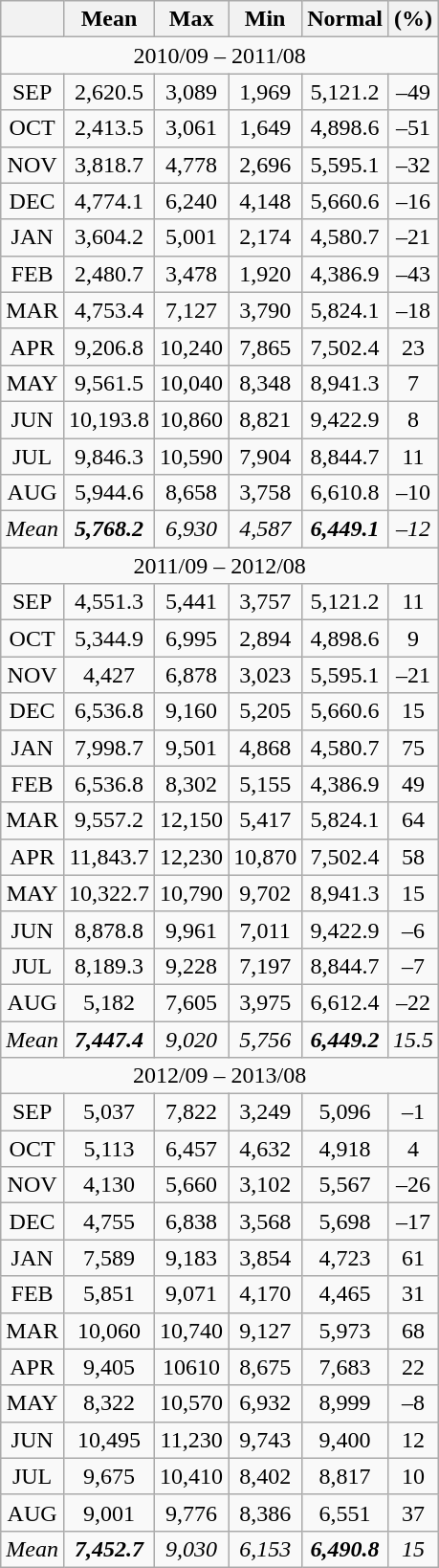<table class="wikitable" style="text-align:center;">
<tr>
<th></th>
<th>Mean</th>
<th>Max</th>
<th>Min</th>
<th>Normal</th>
<th>(%)</th>
</tr>
<tr>
<td colspan="6">2010/09 – 2011/08</td>
</tr>
<tr>
<td>SEP</td>
<td>2,620.5</td>
<td>3,089</td>
<td>1,969</td>
<td>5,121.2</td>
<td>–49</td>
</tr>
<tr>
<td>OCT</td>
<td>2,413.5</td>
<td>3,061</td>
<td>1,649</td>
<td>4,898.6</td>
<td>–51</td>
</tr>
<tr>
<td>NOV</td>
<td>3,818.7</td>
<td>4,778</td>
<td>2,696</td>
<td>5,595.1</td>
<td>–32</td>
</tr>
<tr>
<td>DEC</td>
<td>4,774.1</td>
<td>6,240</td>
<td>4,148</td>
<td>5,660.6</td>
<td>–16</td>
</tr>
<tr>
<td>JAN</td>
<td>3,604.2</td>
<td>5,001</td>
<td>2,174</td>
<td>4,580.7</td>
<td>–21</td>
</tr>
<tr>
<td>FEB</td>
<td>2,480.7</td>
<td>3,478</td>
<td>1,920</td>
<td>4,386.9</td>
<td>–43</td>
</tr>
<tr>
<td>MAR</td>
<td>4,753.4</td>
<td>7,127</td>
<td>3,790</td>
<td>5,824.1</td>
<td>–18</td>
</tr>
<tr>
<td>APR</td>
<td>9,206.8</td>
<td>10,240</td>
<td>7,865</td>
<td>7,502.4</td>
<td>23</td>
</tr>
<tr>
<td>MAY</td>
<td>9,561.5</td>
<td>10,040</td>
<td>8,348</td>
<td>8,941.3</td>
<td>7</td>
</tr>
<tr>
<td>JUN</td>
<td>10,193.8</td>
<td>10,860</td>
<td>8,821</td>
<td>9,422.9</td>
<td>8</td>
</tr>
<tr>
<td>JUL</td>
<td>9,846.3</td>
<td>10,590</td>
<td>7,904</td>
<td>8,844.7</td>
<td>11</td>
</tr>
<tr>
<td>AUG</td>
<td>5,944.6</td>
<td>8,658</td>
<td>3,758</td>
<td>6,610.8</td>
<td>–10</td>
</tr>
<tr>
<td><em>Mean</em></td>
<td><strong><em>5,768.2</em></strong></td>
<td><em>6,930</em></td>
<td><em>4,587</em></td>
<td><strong><em>6,449.1</em></strong></td>
<td><em>–12</em></td>
</tr>
<tr>
<td colspan="6">2011/09 – 2012/08</td>
</tr>
<tr>
<td>SEP</td>
<td>4,551.3</td>
<td>5,441</td>
<td>3,757</td>
<td>5,121.2</td>
<td>11</td>
</tr>
<tr>
<td>OCT</td>
<td>5,344.9</td>
<td>6,995</td>
<td>2,894</td>
<td>4,898.6</td>
<td>9</td>
</tr>
<tr>
<td>NOV</td>
<td>4,427</td>
<td>6,878</td>
<td>3,023</td>
<td>5,595.1</td>
<td>–21</td>
</tr>
<tr>
<td>DEC</td>
<td>6,536.8</td>
<td>9,160</td>
<td>5,205</td>
<td>5,660.6</td>
<td>15</td>
</tr>
<tr>
<td>JAN</td>
<td>7,998.7</td>
<td>9,501</td>
<td>4,868</td>
<td>4,580.7</td>
<td>75</td>
</tr>
<tr>
<td>FEB</td>
<td>6,536.8</td>
<td>8,302</td>
<td>5,155</td>
<td>4,386.9</td>
<td>49</td>
</tr>
<tr>
<td>MAR</td>
<td>9,557.2</td>
<td>12,150</td>
<td>5,417</td>
<td>5,824.1</td>
<td>64</td>
</tr>
<tr>
<td>APR</td>
<td>11,843.7</td>
<td>12,230</td>
<td>10,870</td>
<td>7,502.4</td>
<td>58</td>
</tr>
<tr>
<td>MAY</td>
<td>10,322.7</td>
<td>10,790</td>
<td>9,702</td>
<td>8,941.3</td>
<td>15</td>
</tr>
<tr>
<td>JUN</td>
<td>8,878.8</td>
<td>9,961</td>
<td>7,011</td>
<td>9,422.9</td>
<td>–6</td>
</tr>
<tr>
<td>JUL</td>
<td>8,189.3</td>
<td>9,228</td>
<td>7,197</td>
<td>8,844.7</td>
<td>–7</td>
</tr>
<tr>
<td>AUG</td>
<td>5,182</td>
<td>7,605</td>
<td>3,975</td>
<td>6,612.4</td>
<td>–22</td>
</tr>
<tr>
<td><em>Mean</em></td>
<td><strong><em>7,447.4</em></strong></td>
<td><em>9,020</em></td>
<td><em>5,756</em></td>
<td><strong><em>6,449.2</em></strong></td>
<td><em>15.5</em></td>
</tr>
<tr>
<td colspan="6">2012/09 – 2013/08</td>
</tr>
<tr>
<td>SEP</td>
<td>5,037</td>
<td>7,822</td>
<td>3,249</td>
<td>5,096</td>
<td>–1</td>
</tr>
<tr>
<td>OCT</td>
<td>5,113</td>
<td>6,457</td>
<td>4,632</td>
<td>4,918</td>
<td>4</td>
</tr>
<tr>
<td>NOV</td>
<td>4,130</td>
<td>5,660</td>
<td>3,102</td>
<td>5,567</td>
<td>–26</td>
</tr>
<tr>
<td>DEC</td>
<td>4,755</td>
<td>6,838</td>
<td>3,568</td>
<td>5,698</td>
<td>–17</td>
</tr>
<tr>
<td>JAN</td>
<td>7,589</td>
<td>9,183</td>
<td>3,854</td>
<td>4,723</td>
<td>61</td>
</tr>
<tr>
<td>FEB</td>
<td>5,851</td>
<td>9,071</td>
<td>4,170</td>
<td>4,465</td>
<td>31</td>
</tr>
<tr>
<td>MAR</td>
<td>10,060</td>
<td>10,740</td>
<td>9,127</td>
<td>5,973</td>
<td>68</td>
</tr>
<tr>
<td>APR</td>
<td>9,405</td>
<td>10610</td>
<td>8,675</td>
<td>7,683</td>
<td>22</td>
</tr>
<tr>
<td>MAY</td>
<td>8,322</td>
<td>10,570</td>
<td>6,932</td>
<td>8,999</td>
<td>–8</td>
</tr>
<tr>
<td>JUN</td>
<td>10,495</td>
<td>11,230</td>
<td>9,743</td>
<td>9,400</td>
<td>12</td>
</tr>
<tr>
<td>JUL</td>
<td>9,675</td>
<td>10,410</td>
<td>8,402</td>
<td>8,817</td>
<td>10</td>
</tr>
<tr>
<td>AUG</td>
<td>9,001</td>
<td>9,776</td>
<td>8,386</td>
<td>6,551</td>
<td>37</td>
</tr>
<tr>
<td><em>Mean</em></td>
<td><strong><em>7,452.7</em></strong></td>
<td><em>9,030</em></td>
<td><em>6,153</em></td>
<td><strong><em>6,490.8</em></strong></td>
<td><em>15</em></td>
</tr>
</table>
